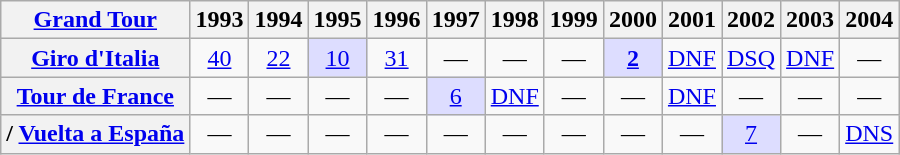<table class="wikitable plainrowheaders">
<tr>
<th scope="col"><a href='#'>Grand Tour</a></th>
<th scope="col">1993</th>
<th scope="col">1994</th>
<th scope="col">1995</th>
<th scope="col">1996</th>
<th scope="col">1997</th>
<th scope="col">1998</th>
<th scope="col">1999</th>
<th scope="col">2000</th>
<th scope="col">2001</th>
<th scope="col">2002</th>
<th scope="col">2003</th>
<th scope="col">2004</th>
</tr>
<tr style="text-align:center;">
<th scope="row"> <a href='#'>Giro d'Italia</a></th>
<td style="text-align:center;"><a href='#'>40</a></td>
<td style="text-align:center;"><a href='#'>22</a></td>
<td style="text-align:center; background:#ddf;"><a href='#'>10</a></td>
<td style="text-align:center;"><a href='#'>31</a></td>
<td>—</td>
<td>—</td>
<td>—</td>
<td style="text-align:center; background:#ddf;"><strong><a href='#'>2</a></strong></td>
<td style="text-align:center;"><a href='#'>DNF</a></td>
<td style="text-align:center;"><a href='#'>DSQ</a></td>
<td style="text-align:center;"><a href='#'>DNF</a></td>
<td>—</td>
</tr>
<tr style="text-align:center;">
<th scope="row"> <a href='#'>Tour de France</a></th>
<td>—</td>
<td>—</td>
<td>—</td>
<td>—</td>
<td style="text-align:center; background:#ddf;"><a href='#'>6</a></td>
<td style="text-align:center;"><a href='#'>DNF</a></td>
<td>—</td>
<td>—</td>
<td style="text-align:center;"><a href='#'>DNF</a></td>
<td>—</td>
<td>—</td>
<td>—</td>
</tr>
<tr style="text-align:center;">
<th scope="row">/ <a href='#'>Vuelta a España</a></th>
<td>—</td>
<td>—</td>
<td>—</td>
<td>—</td>
<td>—</td>
<td>—</td>
<td>—</td>
<td>—</td>
<td>—</td>
<td style="text-align:center; background:#ddf;"><a href='#'>7</a></td>
<td>—</td>
<td style="text-align:center;"><a href='#'>DNS</a></td>
</tr>
</table>
